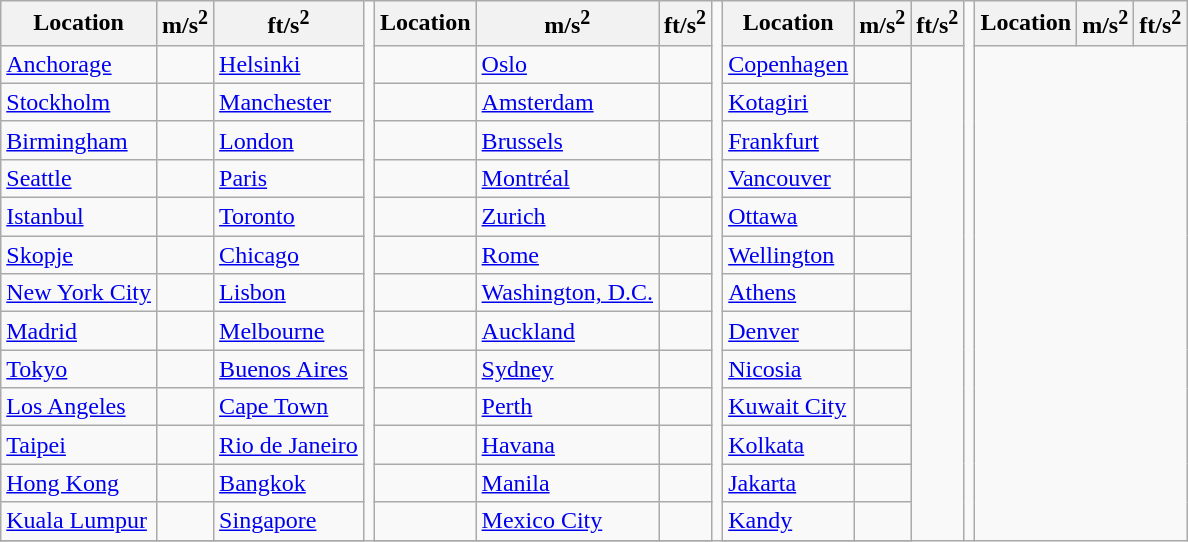<table class="wikitable mw-collapsible">
<tr>
<th>Location</th>
<th>m/s<sup>2</sup></th>
<th>ft/s<sup>2</sup></th>
<td rowspan=18></td>
<th>Location</th>
<th>m/s<sup>2</sup></th>
<th>ft/s<sup>2</sup></th>
<td rowspan=18></td>
<th>Location</th>
<th>m/s<sup>2</sup></th>
<th>ft/s<sup>2</sup></th>
<td rowspan=18></td>
<th>Location</th>
<th>m/s<sup>2</sup></th>
<th>ft/s<sup>2</sup></th>
</tr>
<tr>
<td><a href='#'>Anchorage</a></td>
<td></td>
<td><a href='#'>Helsinki</a></td>
<td></td>
<td><a href='#'>Oslo</a></td>
<td></td>
<td><a href='#'>Copenhagen</a></td>
<td></td>
</tr>
<tr>
<td><a href='#'>Stockholm</a></td>
<td></td>
<td><a href='#'>Manchester</a></td>
<td></td>
<td><a href='#'>Amsterdam</a></td>
<td></td>
<td><a href='#'>Kotagiri</a></td>
<td></td>
</tr>
<tr>
<td><a href='#'>Birmingham</a></td>
<td></td>
<td><a href='#'>London</a></td>
<td></td>
<td><a href='#'>Brussels</a></td>
<td></td>
<td><a href='#'>Frankfurt</a></td>
<td></td>
</tr>
<tr>
<td><a href='#'>Seattle</a></td>
<td></td>
<td><a href='#'>Paris</a></td>
<td></td>
<td><a href='#'>Montréal</a></td>
<td></td>
<td><a href='#'>Vancouver</a></td>
<td></td>
</tr>
<tr>
<td><a href='#'>Istanbul</a></td>
<td></td>
<td><a href='#'>Toronto</a></td>
<td></td>
<td><a href='#'>Zurich</a></td>
<td></td>
<td><a href='#'>Ottawa</a></td>
<td></td>
</tr>
<tr>
<td><a href='#'>Skopje</a></td>
<td></td>
<td><a href='#'>Chicago</a></td>
<td></td>
<td><a href='#'>Rome</a></td>
<td></td>
<td><a href='#'>Wellington</a></td>
<td></td>
</tr>
<tr>
<td><a href='#'>New York City</a></td>
<td></td>
<td><a href='#'>Lisbon</a></td>
<td></td>
<td><a href='#'>Washington, D.C.</a></td>
<td></td>
<td><a href='#'>Athens</a></td>
<td></td>
</tr>
<tr>
<td><a href='#'>Madrid</a></td>
<td></td>
<td><a href='#'>Melbourne</a></td>
<td></td>
<td><a href='#'>Auckland</a></td>
<td></td>
<td><a href='#'>Denver</a></td>
<td></td>
</tr>
<tr>
<td><a href='#'>Tokyo</a></td>
<td></td>
<td><a href='#'>Buenos Aires</a></td>
<td></td>
<td><a href='#'>Sydney</a></td>
<td></td>
<td><a href='#'>Nicosia</a></td>
<td></td>
</tr>
<tr>
<td><a href='#'>Los Angeles</a></td>
<td></td>
<td><a href='#'>Cape Town</a></td>
<td></td>
<td><a href='#'>Perth</a></td>
<td></td>
<td><a href='#'>Kuwait City</a></td>
<td></td>
</tr>
<tr>
<td><a href='#'>Taipei</a></td>
<td></td>
<td><a href='#'>Rio de Janeiro</a></td>
<td></td>
<td><a href='#'>Havana</a></td>
<td></td>
<td><a href='#'>Kolkata</a></td>
<td></td>
</tr>
<tr>
<td><a href='#'>Hong Kong</a></td>
<td></td>
<td><a href='#'>Bangkok</a></td>
<td></td>
<td><a href='#'>Manila</a></td>
<td></td>
<td><a href='#'>Jakarta</a></td>
<td></td>
</tr>
<tr>
<td><a href='#'>Kuala Lumpur</a></td>
<td></td>
<td><a href='#'>Singapore</a></td>
<td></td>
<td><a href='#'>Mexico City</a></td>
<td></td>
<td><a href='#'>Kandy</a></td>
<td></td>
</tr>
<tr>
</tr>
</table>
